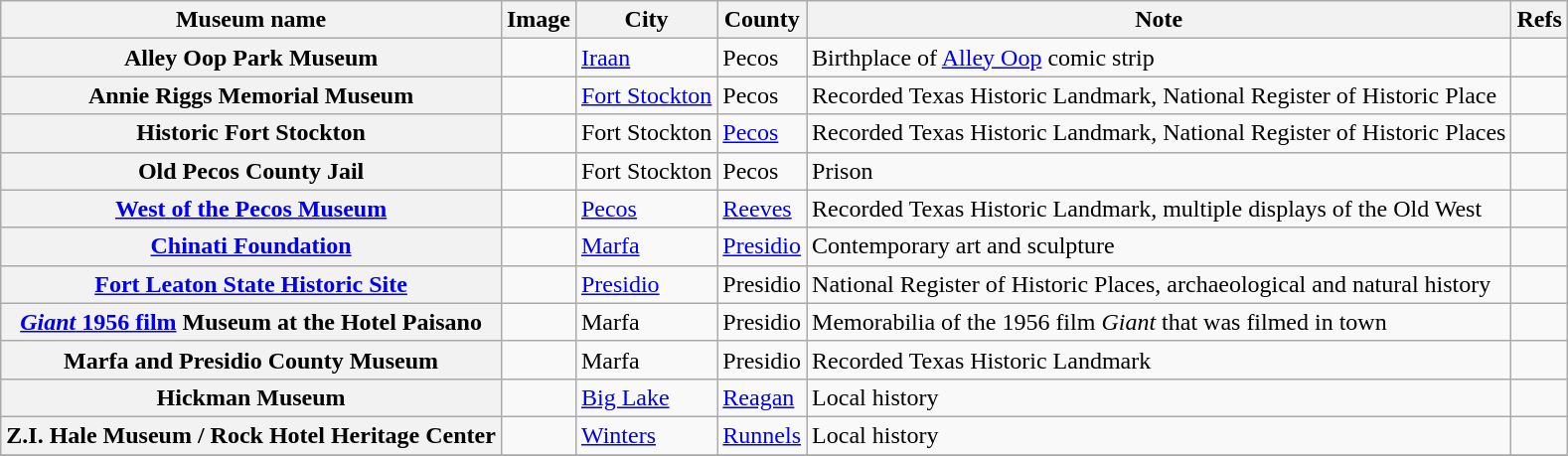<table class="wikitable sortable plainrowheaders">
<tr>
<th scope="col">Museum name</th>
<th scope="col"  class="unsortable">Image</th>
<th scope="col">City</th>
<th scope="col">County</th>
<th scope="col">Note</th>
<th scope="col" class="unsortable">Refs</th>
</tr>
<tr>
<th scope="row">Alley Oop Park Museum</th>
<td></td>
<td><a href='#'>Iraan</a></td>
<td>Pecos</td>
<td>Birthplace of <a href='#'>Alley Oop</a> comic strip</td>
<td align="center"></td>
</tr>
<tr>
<th scope="row">Annie Riggs Memorial Museum</th>
<td></td>
<td><a href='#'>Fort Stockton</a></td>
<td>Pecos</td>
<td>Recorded Texas Historic Landmark, National Register of Historic Place</td>
<td align="center"></td>
</tr>
<tr>
<th scope="row">Historic Fort Stockton</th>
<td></td>
<td>Fort Stockton</td>
<td><a href='#'>Pecos</a></td>
<td>Recorded Texas Historic Landmark, National Register of Historic Places</td>
<td align="center"></td>
</tr>
<tr>
<th scope="row">Old Pecos County Jail</th>
<td></td>
<td>Fort Stockton</td>
<td>Pecos</td>
<td>Prison</td>
<td align="center"></td>
</tr>
<tr>
<th scope="row"><a href='#'>West of the Pecos Museum</a></th>
<td></td>
<td><a href='#'>Pecos</a></td>
<td><a href='#'>Reeves</a></td>
<td>Recorded Texas Historic Landmark, multiple displays of the Old West</td>
<td align="center"></td>
</tr>
<tr>
<th scope="row"><a href='#'>Chinati Foundation</a></th>
<td></td>
<td><a href='#'>Marfa</a></td>
<td><a href='#'>Presidio</a></td>
<td>Contemporary art and sculpture</td>
<td align="center"></td>
</tr>
<tr>
<th scope="row"><a href='#'>Fort Leaton State Historic Site</a></th>
<td></td>
<td><a href='#'>Presidio</a></td>
<td>Presidio</td>
<td>National Register of Historic Places, archaeological and natural history</td>
<td align="center"></td>
</tr>
<tr>
<th scope="row"><a href='#'><em>Giant</em> 1956 film</a> Museum at the Hotel Paisano</th>
<td></td>
<td>Marfa</td>
<td>Presidio</td>
<td>Memorabilia of the 1956 film <em>Giant</em> that was filmed in town</td>
<td align="center"></td>
</tr>
<tr>
<th scope="row">Marfa and Presidio County Museum</th>
<td></td>
<td>Marfa</td>
<td>Presidio</td>
<td>Recorded Texas Historic Landmark</td>
<td align="center"></td>
</tr>
<tr>
<th scope="row">Hickman Museum</th>
<td></td>
<td><a href='#'>Big Lake</a></td>
<td><a href='#'>Reagan</a></td>
<td>Local history</td>
<td align="center"></td>
</tr>
<tr>
<th scope="row">Z.I. Hale Museum / Rock Hotel Heritage Center</th>
<td></td>
<td><a href='#'>Winters</a></td>
<td><a href='#'>Runnels</a></td>
<td>Local history</td>
<td align="center"></td>
</tr>
<tr>
</tr>
</table>
